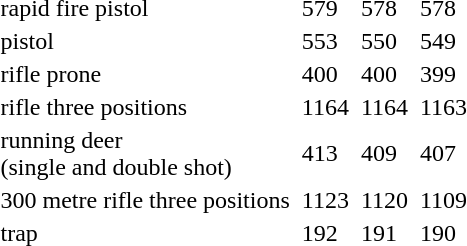<table>
<tr>
<td>rapid fire pistol<br></td>
<td></td>
<td>579</td>
<td></td>
<td>578</td>
<td></td>
<td>578</td>
</tr>
<tr>
<td>pistol<br></td>
<td></td>
<td>553</td>
<td></td>
<td>550</td>
<td></td>
<td>549</td>
</tr>
<tr>
<td>rifle prone<br></td>
<td></td>
<td>400</td>
<td></td>
<td>400</td>
<td></td>
<td>399</td>
</tr>
<tr>
<td>rifle three positions<br></td>
<td></td>
<td>1164</td>
<td></td>
<td>1164</td>
<td></td>
<td>1163</td>
</tr>
<tr ->
<td>running deer<br>(single and double shot)<br></td>
<td></td>
<td>413</td>
<td></td>
<td>409</td>
<td></td>
<td>407</td>
</tr>
<tr>
<td>300 metre rifle three positions<br></td>
<td></td>
<td>1123</td>
<td></td>
<td>1120</td>
<td></td>
<td>1109</td>
</tr>
<tr>
<td>trap <br></td>
<td></td>
<td>192</td>
<td></td>
<td>191</td>
<td></td>
<td>190</td>
</tr>
</table>
